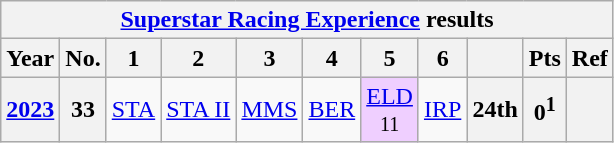<table class="wikitable" style="text-align:center">
<tr>
<th colspan=11><a href='#'>Superstar Racing Experience</a> results</th>
</tr>
<tr>
<th>Year</th>
<th>No.</th>
<th>1</th>
<th>2</th>
<th>3</th>
<th>4</th>
<th>5</th>
<th>6</th>
<th></th>
<th>Pts</th>
<th>Ref</th>
</tr>
<tr>
<th><a href='#'>2023</a></th>
<th>33</th>
<td><a href='#'>STA</a></td>
<td><a href='#'>STA II</a></td>
<td><a href='#'>MMS</a></td>
<td><a href='#'>BER</a></td>
<td style="background:#EFCFFF;"><a href='#'>ELD</a><br><small>11</small></td>
<td><a href='#'>IRP</a></td>
<th>24th</th>
<th>0<sup>1</sup></th>
<th></th>
</tr>
</table>
